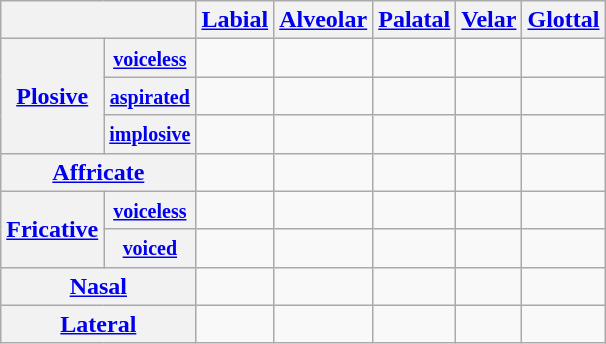<table class="wikitable" style="text-align:center">
<tr>
<th colspan="2"></th>
<th><a href='#'>Labial</a></th>
<th><a href='#'>Alveolar</a></th>
<th><a href='#'>Palatal</a></th>
<th><a href='#'>Velar</a></th>
<th><a href='#'>Glottal</a></th>
</tr>
<tr>
<th rowspan="3"><a href='#'>Plosive</a></th>
<th><small><a href='#'>voiceless</a></small></th>
<td></td>
<td></td>
<td></td>
<td></td>
<td></td>
</tr>
<tr>
<th><small><a href='#'>aspirated</a></small></th>
<td></td>
<td></td>
<td></td>
<td></td>
<td></td>
</tr>
<tr>
<th><small><a href='#'>implosive</a></small></th>
<td></td>
<td></td>
<td></td>
<td></td>
<td></td>
</tr>
<tr>
<th colspan="2"><a href='#'>Affricate</a></th>
<td></td>
<td></td>
<td></td>
<td></td>
<td></td>
</tr>
<tr>
<th rowspan="2"><a href='#'>Fricative</a></th>
<th><small><a href='#'>voiceless</a></small></th>
<td></td>
<td></td>
<td></td>
<td></td>
<td></td>
</tr>
<tr>
<th><small><a href='#'>voiced</a></small></th>
<td></td>
<td></td>
<td></td>
<td></td>
<td></td>
</tr>
<tr>
<th colspan="2"><a href='#'>Nasal</a></th>
<td></td>
<td></td>
<td></td>
<td></td>
<td></td>
</tr>
<tr>
<th colspan="2"><a href='#'>Lateral</a></th>
<td></td>
<td></td>
<td></td>
<td></td>
<td></td>
</tr>
</table>
